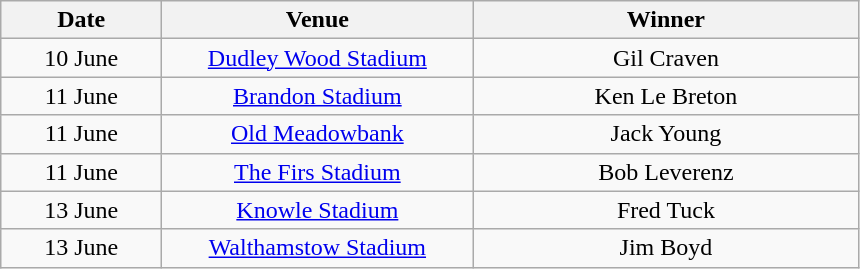<table class="wikitable" style="text-align:center">
<tr>
<th width=100>Date</th>
<th width=200>Venue</th>
<th width=250>Winner</th>
</tr>
<tr>
<td>10 June</td>
<td><a href='#'>Dudley Wood Stadium</a></td>
<td>Gil Craven</td>
</tr>
<tr>
<td>11 June</td>
<td><a href='#'>Brandon Stadium</a></td>
<td>Ken Le Breton</td>
</tr>
<tr>
<td>11 June</td>
<td><a href='#'>Old Meadowbank</a></td>
<td>Jack Young</td>
</tr>
<tr>
<td>11 June</td>
<td><a href='#'>The Firs Stadium</a></td>
<td>Bob Leverenz</td>
</tr>
<tr>
<td>13 June</td>
<td><a href='#'>Knowle Stadium</a></td>
<td>Fred Tuck</td>
</tr>
<tr>
<td>13 June</td>
<td><a href='#'>Walthamstow Stadium</a></td>
<td>Jim Boyd</td>
</tr>
</table>
